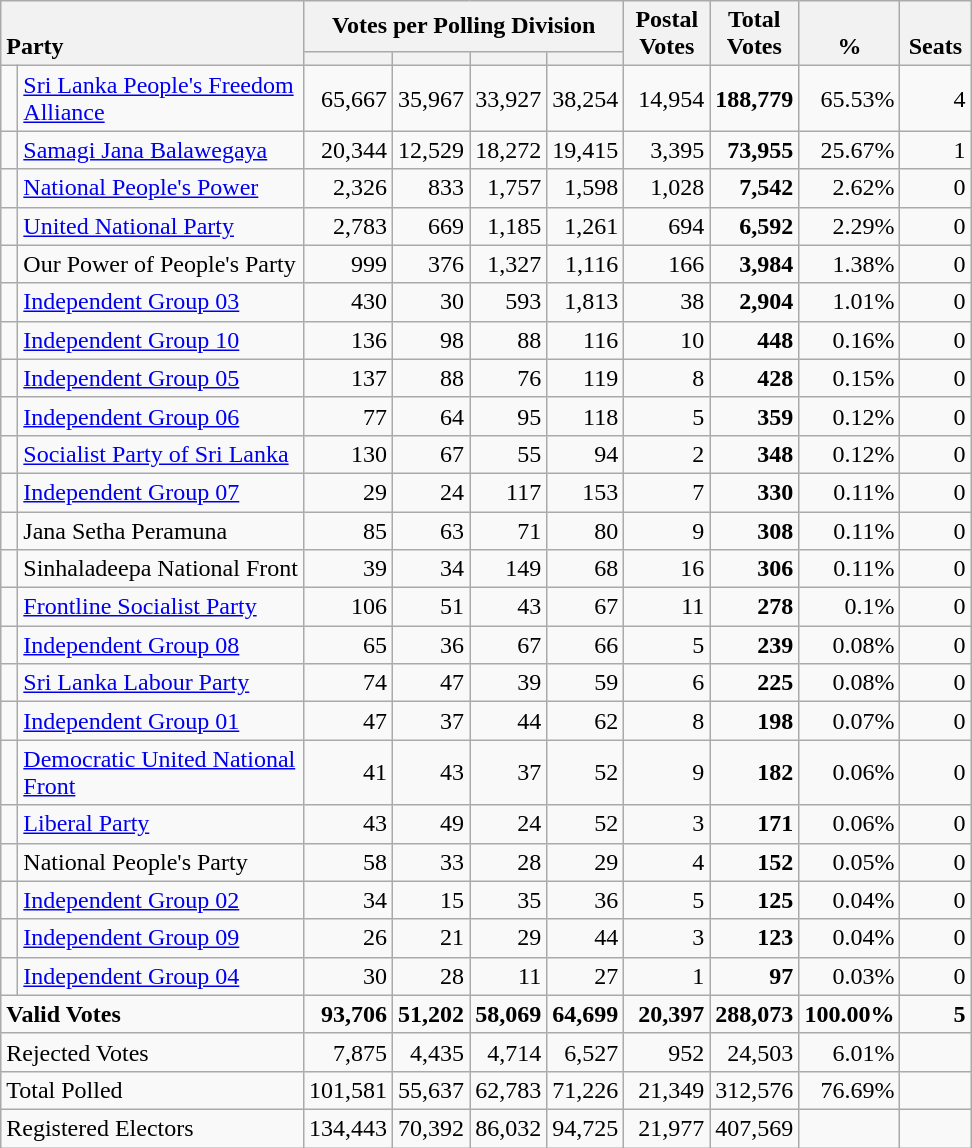<table class="wikitable" border="1" style="text-align:right;">
<tr>
<th style="text-align:left; vertical-align:bottom;" rowspan="2" colspan="2">Party</th>
<th colspan=4>Votes per Polling Division</th>
<th rowspan="2" style="vertical-align:bottom; text-align:center; width:50px;">Postal<br>Votes</th>
<th rowspan="2" style="vertical-align:bottom; text-align:center; width:50px;">Total Votes</th>
<th rowspan="2" style="vertical-align:bottom; text-align:center; width:50px;">%</th>
<th rowspan="2" style="vertical-align:bottom; text-align:center; width:40px;">Seats</th>
</tr>
<tr>
<th></th>
<th></th>
<th></th>
<th></th>
</tr>
<tr>
<td bgcolor=> </td>
<td align=left><a href='#'>Sri Lanka People's Freedom<br>Alliance</a></td>
<td>65,667</td>
<td>35,967</td>
<td>33,927</td>
<td>38,254</td>
<td>14,954</td>
<td><strong>188,779</strong></td>
<td>65.53%</td>
<td>4</td>
</tr>
<tr>
<td bgcolor=> </td>
<td align=left><a href='#'>Samagi Jana Balawegaya</a></td>
<td>20,344</td>
<td>12,529</td>
<td>18,272</td>
<td>19,415</td>
<td>3,395</td>
<td><strong>73,955</strong></td>
<td>25.67%</td>
<td>1</td>
</tr>
<tr>
<td bgcolor=> </td>
<td align=left><a href='#'>National People's Power</a></td>
<td>2,326</td>
<td>833</td>
<td>1,757</td>
<td>1,598</td>
<td>1,028</td>
<td><strong>7,542</strong></td>
<td>2.62%</td>
<td>0</td>
</tr>
<tr>
<td bgcolor=> </td>
<td align=left><a href='#'>United National Party</a></td>
<td>2,783</td>
<td>669</td>
<td>1,185</td>
<td>1,261</td>
<td>694</td>
<td><strong>6,592</strong></td>
<td>2.29%</td>
<td>0</td>
</tr>
<tr>
<td bgcolor=> </td>
<td align=left>Our Power of People's Party</td>
<td>999</td>
<td>376</td>
<td>1,327</td>
<td>1,116</td>
<td>166</td>
<td><strong>3,984</strong></td>
<td>1.38%</td>
<td>0</td>
</tr>
<tr>
<td bgcolor=> </td>
<td align=left><a href='#'>Independent Group 03</a></td>
<td>430</td>
<td>30</td>
<td>593</td>
<td>1,813</td>
<td>38</td>
<td><strong>2,904</strong></td>
<td>1.01%</td>
<td>0</td>
</tr>
<tr>
<td bgcolor=> </td>
<td align=left><a href='#'>Independent Group 10</a></td>
<td>136</td>
<td>98</td>
<td>88</td>
<td>116</td>
<td>10</td>
<td><strong>448</strong></td>
<td>0.16%</td>
<td>0</td>
</tr>
<tr>
<td bgcolor=> </td>
<td align=left><a href='#'>Independent Group 05</a></td>
<td>137</td>
<td>88</td>
<td>76</td>
<td>119</td>
<td>8</td>
<td><strong>428</strong></td>
<td>0.15%</td>
<td>0</td>
</tr>
<tr>
<td bgcolor=> </td>
<td align=left><a href='#'>Independent Group 06</a></td>
<td>77</td>
<td>64</td>
<td>95</td>
<td>118</td>
<td>5</td>
<td><strong>359</strong></td>
<td>0.12%</td>
<td>0</td>
</tr>
<tr>
<td bgcolor=> </td>
<td align=left><a href='#'>Socialist Party of Sri Lanka</a></td>
<td>130</td>
<td>67</td>
<td>55</td>
<td>94</td>
<td>2</td>
<td><strong>348</strong></td>
<td>0.12%</td>
<td>0</td>
</tr>
<tr>
<td bgcolor=> </td>
<td align=left><a href='#'>Independent Group 07</a></td>
<td>29</td>
<td>24</td>
<td>117</td>
<td>153</td>
<td>7</td>
<td><strong>330</strong></td>
<td>0.11%</td>
<td>0</td>
</tr>
<tr>
<td bgcolor=> </td>
<td align=left>Jana Setha Peramuna</td>
<td>85</td>
<td>63</td>
<td>71</td>
<td>80</td>
<td>9</td>
<td><strong>308</strong></td>
<td>0.11%</td>
<td>0</td>
</tr>
<tr>
<td bgcolor=> </td>
<td align=left>Sinhaladeepa National Front</td>
<td>39</td>
<td>34</td>
<td>149</td>
<td>68</td>
<td>16</td>
<td><strong>306</strong></td>
<td>0.11%</td>
<td>0</td>
</tr>
<tr>
<td bgcolor=> </td>
<td align=left><a href='#'>Frontline Socialist Party</a></td>
<td>106</td>
<td>51</td>
<td>43</td>
<td>67</td>
<td>11</td>
<td><strong>278</strong></td>
<td>0.1%</td>
<td>0</td>
</tr>
<tr>
<td bgcolor=> </td>
<td align=left><a href='#'>Independent Group 08</a></td>
<td>65</td>
<td>36</td>
<td>67</td>
<td>66</td>
<td>5</td>
<td><strong>239</strong></td>
<td>0.08%</td>
<td>0</td>
</tr>
<tr>
<td bgcolor=> </td>
<td align=left><a href='#'>Sri Lanka Labour Party</a></td>
<td>74</td>
<td>47</td>
<td>39</td>
<td>59</td>
<td>6</td>
<td><strong>225</strong></td>
<td>0.08%</td>
<td>0</td>
</tr>
<tr>
<td bgcolor=> </td>
<td align=left><a href='#'>Independent Group 01</a></td>
<td>47</td>
<td>37</td>
<td>44</td>
<td>62</td>
<td>8</td>
<td><strong>198</strong></td>
<td>0.07%</td>
<td>0</td>
</tr>
<tr>
<td bgcolor=> </td>
<td align=left><a href='#'>Democratic United National<br>Front</a></td>
<td>41</td>
<td>43</td>
<td>37</td>
<td>52</td>
<td>9</td>
<td><strong>182</strong></td>
<td>0.06%</td>
<td>0</td>
</tr>
<tr>
<td bgcolor=> </td>
<td align=left><a href='#'>Liberal Party</a></td>
<td>43</td>
<td>49</td>
<td>24</td>
<td>52</td>
<td>3</td>
<td><strong>171</strong></td>
<td>0.06%</td>
<td>0</td>
</tr>
<tr>
<td bgcolor=> </td>
<td align=left>National People's Party</td>
<td>58</td>
<td>33</td>
<td>28</td>
<td>29</td>
<td>4</td>
<td><strong>152</strong></td>
<td>0.05%</td>
<td>0</td>
</tr>
<tr>
<td bgcolor=> </td>
<td align=left><a href='#'>Independent Group 02</a></td>
<td>34</td>
<td>15</td>
<td>35</td>
<td>36</td>
<td>5</td>
<td><strong>125</strong></td>
<td>0.04%</td>
<td>0</td>
</tr>
<tr>
<td bgcolor=> </td>
<td align=left><a href='#'>Independent Group 09</a></td>
<td>26</td>
<td>21</td>
<td>29</td>
<td>44</td>
<td>3</td>
<td><strong>123</strong></td>
<td>0.04%</td>
<td>0</td>
</tr>
<tr>
<td bgcolor=> </td>
<td align=left><a href='#'>Independent Group 04</a></td>
<td>30</td>
<td>28</td>
<td>11</td>
<td>27</td>
<td>1</td>
<td><strong>97</strong></td>
<td>0.03%</td>
<td>0</td>
</tr>
<tr style="font-weight:bold">
<td style="text-align:left;" colspan="2">Valid Votes</td>
<td>93,706</td>
<td>51,202</td>
<td>58,069</td>
<td>64,699</td>
<td>20,397</td>
<td>288,073</td>
<td>100.00%</td>
<td>5</td>
</tr>
<tr>
<td style="text-align:left;" colspan="2">Rejected Votes</td>
<td>7,875</td>
<td>4,435</td>
<td>4,714</td>
<td>6,527</td>
<td>952</td>
<td>24,503</td>
<td>6.01%</td>
<td></td>
</tr>
<tr>
<td style="text-align:left;" colspan="2">Total Polled</td>
<td>101,581</td>
<td>55,637</td>
<td>62,783</td>
<td>71,226</td>
<td>21,349</td>
<td>312,576</td>
<td>76.69%</td>
<td></td>
</tr>
<tr>
<td style="text-align:left;" colspan="2">Registered Electors</td>
<td>134,443</td>
<td>70,392</td>
<td>86,032</td>
<td>94,725</td>
<td>21,977</td>
<td>407,569</td>
<td></td>
<td></td>
</tr>
</table>
